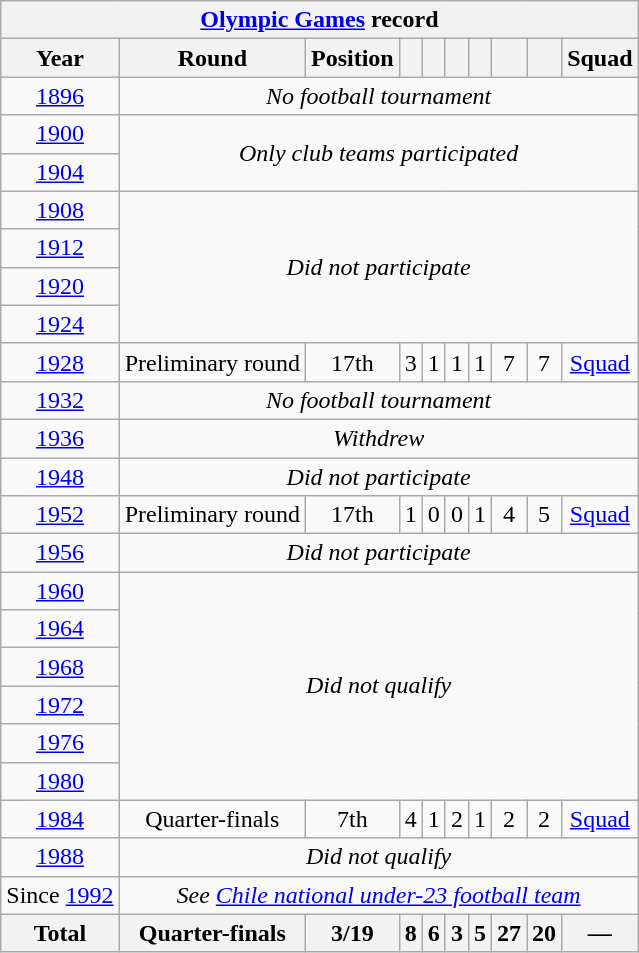<table class="wikitable" style="text-align: center;">
<tr>
<th colspan=10><a href='#'>Olympic Games</a> record</th>
</tr>
<tr>
<th>Year</th>
<th>Round</th>
<th>Position</th>
<th></th>
<th></th>
<th></th>
<th></th>
<th></th>
<th></th>
<th>Squad</th>
</tr>
<tr>
<td> <a href='#'>1896</a></td>
<td colspan=9><em>No football tournament</em></td>
</tr>
<tr>
<td> <a href='#'>1900</a></td>
<td colspan=9 rowspan=2><em>Only club teams participated</em></td>
</tr>
<tr>
<td> <a href='#'>1904</a></td>
</tr>
<tr>
<td> <a href='#'>1908</a></td>
<td colspan=9 rowspan=4><em>Did not participate</em></td>
</tr>
<tr>
<td> <a href='#'>1912</a></td>
</tr>
<tr>
<td> <a href='#'>1920</a></td>
</tr>
<tr>
<td> <a href='#'>1924</a></td>
</tr>
<tr>
<td> <a href='#'>1928</a></td>
<td>Preliminary round</td>
<td>17th</td>
<td>3</td>
<td>1</td>
<td>1</td>
<td>1</td>
<td>7</td>
<td>7</td>
<td><a href='#'>Squad</a></td>
</tr>
<tr>
<td> <a href='#'>1932</a></td>
<td colspan=9><em>No football tournament</em></td>
</tr>
<tr>
<td> <a href='#'>1936</a></td>
<td colspan=9><em>Withdrew</em></td>
</tr>
<tr>
<td> <a href='#'>1948</a></td>
<td colspan=9><em>Did not participate</em></td>
</tr>
<tr>
<td> <a href='#'>1952</a></td>
<td>Preliminary round</td>
<td>17th</td>
<td>1</td>
<td>0</td>
<td>0</td>
<td>1</td>
<td>4</td>
<td>5</td>
<td><a href='#'>Squad</a></td>
</tr>
<tr>
<td> <a href='#'>1956</a></td>
<td colspan=9><em>Did not participate</em></td>
</tr>
<tr>
<td> <a href='#'>1960</a></td>
<td colspan=9 rowspan=6><em>Did not qualify</em></td>
</tr>
<tr>
<td> <a href='#'>1964</a></td>
</tr>
<tr>
<td> <a href='#'>1968</a></td>
</tr>
<tr>
<td> <a href='#'>1972</a></td>
</tr>
<tr>
<td> <a href='#'>1976</a></td>
</tr>
<tr>
<td> <a href='#'>1980</a></td>
</tr>
<tr>
<td> <a href='#'>1984</a></td>
<td>Quarter-finals</td>
<td>7th</td>
<td>4</td>
<td>1</td>
<td>2</td>
<td>1</td>
<td>2</td>
<td>2</td>
<td><a href='#'>Squad</a></td>
</tr>
<tr>
<td> <a href='#'>1988</a></td>
<td colspan=9><em>Did not qualify</em></td>
</tr>
<tr>
<td>Since <a href='#'>1992</a></td>
<td colspan=9><em>See <a href='#'>Chile national under-23 football team</a></em></td>
</tr>
<tr>
<th>Total</th>
<th>Quarter-finals</th>
<th>3/19</th>
<th>8</th>
<th>6</th>
<th>3</th>
<th>5</th>
<th>27</th>
<th>20</th>
<th>—</th>
</tr>
</table>
